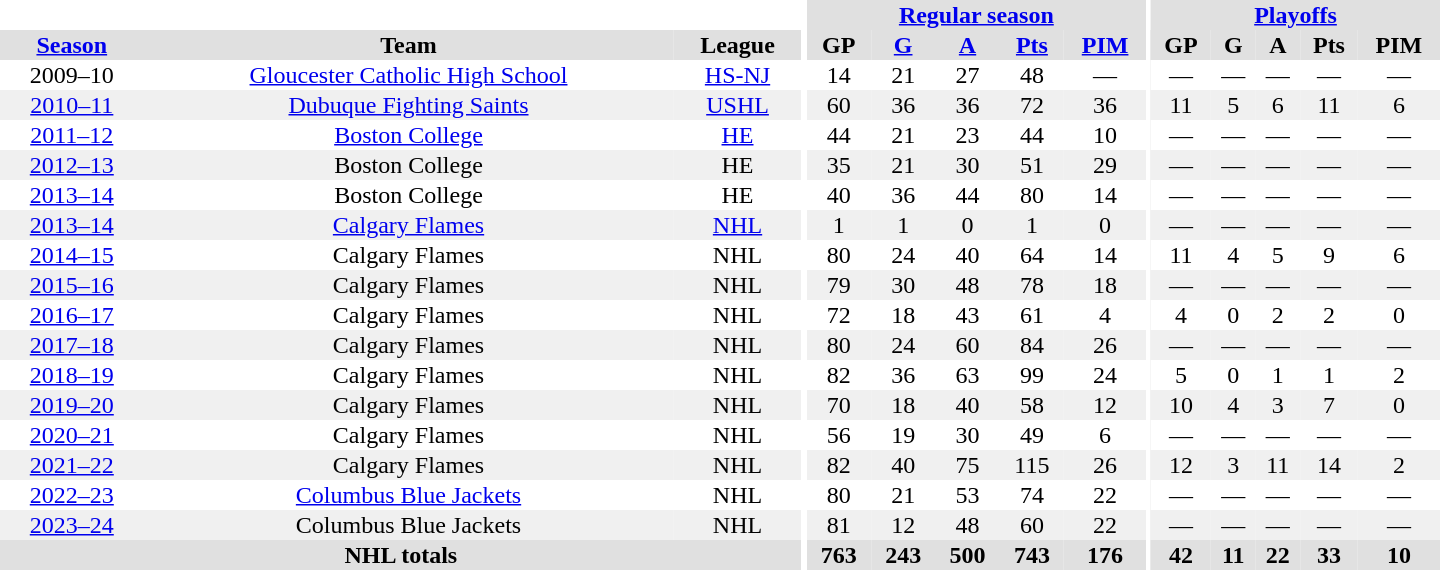<table border="0" cellpadding="1" cellspacing="0" style="text-align:center; width:60em;">
<tr style="background:#e0e0e0;">
<th colspan="3" style="background:#fff;"></th>
<th rowspan="99" style="background:#fff;"></th>
<th colspan="5"><a href='#'>Regular season</a></th>
<th rowspan="99" style="background:#fff;"></th>
<th colspan="5"><a href='#'>Playoffs</a></th>
</tr>
<tr style="background:#e0e0e0;">
<th><a href='#'>Season</a></th>
<th>Team</th>
<th>League</th>
<th>GP</th>
<th><a href='#'>G</a></th>
<th><a href='#'>A</a></th>
<th><a href='#'>Pts</a></th>
<th><a href='#'>PIM</a></th>
<th>GP</th>
<th>G</th>
<th>A</th>
<th>Pts</th>
<th>PIM</th>
</tr>
<tr>
<td>2009–10</td>
<td><a href='#'>Gloucester Catholic High School</a></td>
<td><a href='#'>HS-NJ</a></td>
<td>14</td>
<td>21</td>
<td>27</td>
<td>48</td>
<td>—</td>
<td>—</td>
<td>—</td>
<td>—</td>
<td>—</td>
<td>—</td>
</tr>
<tr style="background:#f0f0f0;">
<td><a href='#'>2010–11</a></td>
<td><a href='#'>Dubuque Fighting Saints</a></td>
<td><a href='#'>USHL</a></td>
<td>60</td>
<td>36</td>
<td>36</td>
<td>72</td>
<td>36</td>
<td>11</td>
<td>5</td>
<td>6</td>
<td>11</td>
<td>6</td>
</tr>
<tr>
<td><a href='#'>2011–12</a></td>
<td><a href='#'>Boston College</a></td>
<td><a href='#'>HE</a></td>
<td>44</td>
<td>21</td>
<td>23</td>
<td>44</td>
<td>10</td>
<td>—</td>
<td>—</td>
<td>—</td>
<td>—</td>
<td>—</td>
</tr>
<tr style="background:#f0f0f0;">
<td><a href='#'>2012–13</a></td>
<td>Boston College</td>
<td>HE</td>
<td>35</td>
<td>21</td>
<td>30</td>
<td>51</td>
<td>29</td>
<td>—</td>
<td>—</td>
<td>—</td>
<td>—</td>
<td>—</td>
</tr>
<tr>
<td><a href='#'>2013–14</a></td>
<td>Boston College</td>
<td>HE</td>
<td>40</td>
<td>36</td>
<td>44</td>
<td>80</td>
<td>14</td>
<td>—</td>
<td>—</td>
<td>—</td>
<td>—</td>
<td>—</td>
</tr>
<tr style="background:#f0f0f0;">
<td><a href='#'>2013–14</a></td>
<td><a href='#'>Calgary Flames</a></td>
<td><a href='#'>NHL</a></td>
<td>1</td>
<td>1</td>
<td>0</td>
<td>1</td>
<td>0</td>
<td>—</td>
<td>—</td>
<td>—</td>
<td>—</td>
<td>—</td>
</tr>
<tr>
<td><a href='#'>2014–15</a></td>
<td>Calgary Flames</td>
<td>NHL</td>
<td>80</td>
<td>24</td>
<td>40</td>
<td>64</td>
<td>14</td>
<td>11</td>
<td>4</td>
<td>5</td>
<td>9</td>
<td>6</td>
</tr>
<tr style="background:#f0f0f0;">
<td><a href='#'>2015–16</a></td>
<td>Calgary Flames</td>
<td>NHL</td>
<td>79</td>
<td>30</td>
<td>48</td>
<td>78</td>
<td>18</td>
<td>—</td>
<td>—</td>
<td>—</td>
<td>—</td>
<td>—</td>
</tr>
<tr>
<td><a href='#'>2016–17</a></td>
<td>Calgary Flames</td>
<td>NHL</td>
<td>72</td>
<td>18</td>
<td>43</td>
<td>61</td>
<td>4</td>
<td>4</td>
<td>0</td>
<td>2</td>
<td>2</td>
<td>0</td>
</tr>
<tr style="background:#f0f0f0;">
<td><a href='#'>2017–18</a></td>
<td>Calgary Flames</td>
<td>NHL</td>
<td>80</td>
<td>24</td>
<td>60</td>
<td>84</td>
<td>26</td>
<td>—</td>
<td>—</td>
<td>—</td>
<td>—</td>
<td>—</td>
</tr>
<tr>
<td><a href='#'>2018–19</a></td>
<td>Calgary Flames</td>
<td>NHL</td>
<td>82</td>
<td>36</td>
<td>63</td>
<td>99</td>
<td>24</td>
<td>5</td>
<td>0</td>
<td>1</td>
<td>1</td>
<td>2</td>
</tr>
<tr style="background:#f0f0f0;">
<td><a href='#'>2019–20</a></td>
<td>Calgary Flames</td>
<td>NHL</td>
<td>70</td>
<td>18</td>
<td>40</td>
<td>58</td>
<td>12</td>
<td>10</td>
<td>4</td>
<td>3</td>
<td>7</td>
<td>0</td>
</tr>
<tr>
<td><a href='#'>2020–21</a></td>
<td>Calgary Flames</td>
<td>NHL</td>
<td>56</td>
<td>19</td>
<td>30</td>
<td>49</td>
<td>6</td>
<td>—</td>
<td>—</td>
<td>—</td>
<td>—</td>
<td>—</td>
</tr>
<tr style="background:#f0f0f0;">
<td><a href='#'>2021–22</a></td>
<td>Calgary Flames</td>
<td>NHL</td>
<td>82</td>
<td>40</td>
<td>75</td>
<td>115</td>
<td>26</td>
<td>12</td>
<td>3</td>
<td>11</td>
<td>14</td>
<td>2</td>
</tr>
<tr>
<td><a href='#'>2022–23</a></td>
<td><a href='#'>Columbus Blue Jackets</a></td>
<td>NHL</td>
<td>80</td>
<td>21</td>
<td>53</td>
<td>74</td>
<td>22</td>
<td>—</td>
<td>—</td>
<td>—</td>
<td>—</td>
<td>—</td>
</tr>
<tr style="background:#f0f0f0;">
<td><a href='#'>2023–24</a></td>
<td>Columbus Blue Jackets</td>
<td>NHL</td>
<td>81</td>
<td>12</td>
<td>48</td>
<td>60</td>
<td>22</td>
<td>—</td>
<td>—</td>
<td>—</td>
<td>—</td>
<td>—</td>
</tr>
<tr style="background:#e0e0e0;">
<th colspan="3">NHL totals</th>
<th>763</th>
<th>243</th>
<th>500</th>
<th>743</th>
<th>176</th>
<th>42</th>
<th>11</th>
<th>22</th>
<th>33</th>
<th>10</th>
</tr>
</table>
